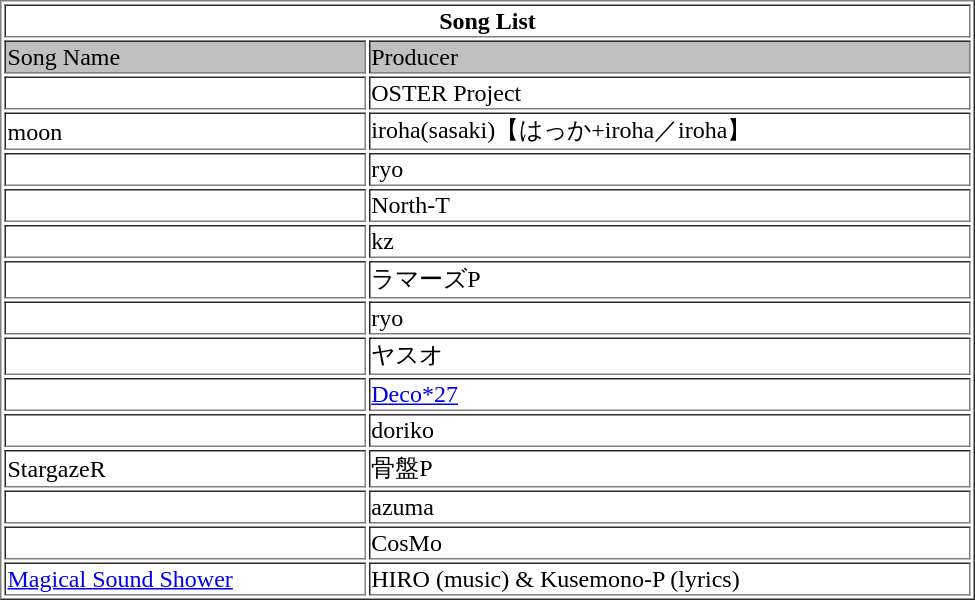<table border = "1">
<tr>
<th colspan="3" style="width: 40em">Song List</th>
</tr>
<tr>
<td style="background:silver; color:black">Song Name</td>
<td style="background:silver; color:black">Producer</td>
</tr>
<tr>
<td></td>
<td>OSTER Project</td>
</tr>
<tr>
<td>moon</td>
<td>iroha(sasaki)【はっか+iroha／iroha】</td>
</tr>
<tr>
<td></td>
<td>ryo</td>
</tr>
<tr>
<td></td>
<td>North-T</td>
</tr>
<tr>
<td></td>
<td>kz</td>
</tr>
<tr>
<td></td>
<td>ラマーズP</td>
</tr>
<tr>
<td></td>
<td>ryo</td>
</tr>
<tr>
<td></td>
<td>ヤスオ</td>
</tr>
<tr>
<td></td>
<td><a href='#'>Deco*27</a></td>
</tr>
<tr>
<td></td>
<td>doriko</td>
</tr>
<tr>
<td>StargazeR</td>
<td>骨盤P</td>
</tr>
<tr>
<td></td>
<td>azuma</td>
</tr>
<tr>
<td></td>
<td>CosMo</td>
</tr>
<tr>
<td><a href='#'>Magical Sound Shower</a></td>
<td>HIRO (music) & Kusemono-P (lyrics)</td>
</tr>
</table>
